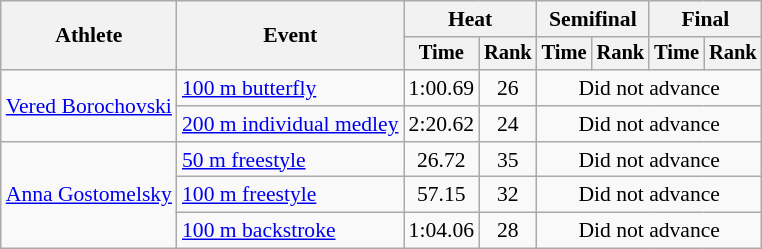<table class=wikitable style="font-size:90%">
<tr>
<th rowspan="2">Athlete</th>
<th rowspan="2">Event</th>
<th colspan="2">Heat</th>
<th colspan="2">Semifinal</th>
<th colspan="2">Final</th>
</tr>
<tr style="font-size:95%">
<th>Time</th>
<th>Rank</th>
<th>Time</th>
<th>Rank</th>
<th>Time</th>
<th>Rank</th>
</tr>
<tr align=center>
<td align=left rowspan=2><a href='#'>Vered Borochovski</a></td>
<td align=left><a href='#'>100 m butterfly</a></td>
<td>1:00.69</td>
<td>26</td>
<td colspan=4>Did not advance</td>
</tr>
<tr align=center>
<td align=left><a href='#'>200 m individual medley</a></td>
<td>2:20.62</td>
<td>24</td>
<td colspan=4>Did not advance</td>
</tr>
<tr align=center>
<td align=left rowspan=3><a href='#'>Anna Gostomelsky</a></td>
<td align=left><a href='#'>50 m freestyle</a></td>
<td>26.72</td>
<td>35</td>
<td colspan=4>Did not advance</td>
</tr>
<tr align=center>
<td align=left><a href='#'>100 m freestyle</a></td>
<td>57.15</td>
<td>32</td>
<td colspan=4>Did not advance</td>
</tr>
<tr align=center>
<td align=left><a href='#'>100 m backstroke</a></td>
<td>1:04.06</td>
<td>28</td>
<td colspan=4>Did not advance</td>
</tr>
</table>
